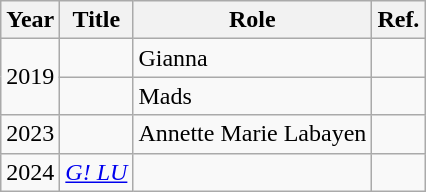<table class="wikitable sortable" >
<tr>
<th>Year</th>
<th>Title</th>
<th>Role</th>
<th>Ref.</th>
</tr>
<tr>
<td rowspan="2">2019</td>
<td><em></em></td>
<td>Gianna</td>
<td></td>
</tr>
<tr>
<td><em></em></td>
<td>Mads</td>
<td></td>
</tr>
<tr>
<td>2023</td>
<td><em></em></td>
<td>Annette Marie Labayen</td>
<td></td>
</tr>
<tr>
<td>2024</td>
<td><em><a href='#'>G! LU</a></em></td>
<td></td>
<td></td>
</tr>
</table>
